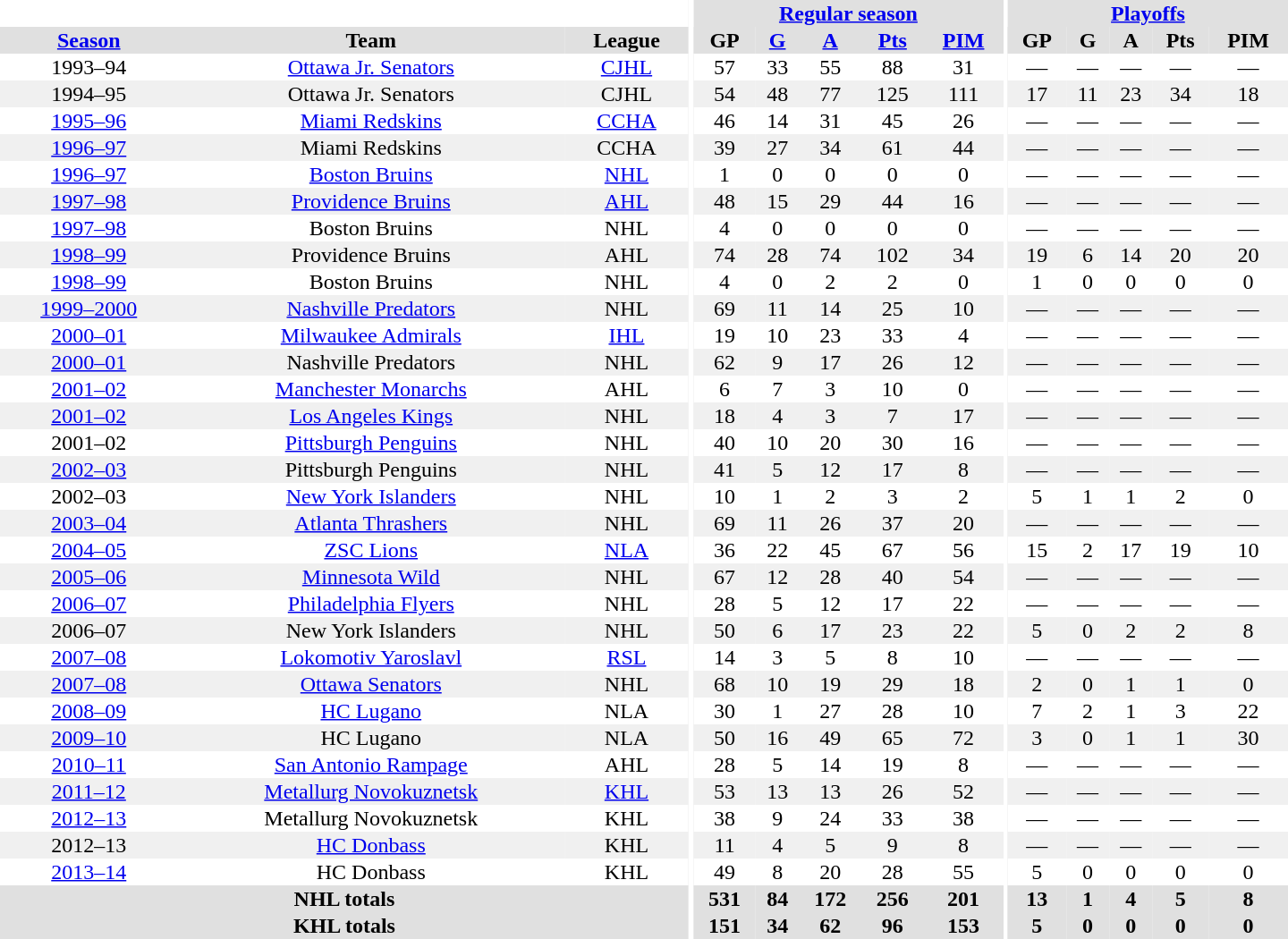<table border="0" cellpadding="1" cellspacing="0" style="text-align:center; width:60em">
<tr bgcolor="#e0e0e0">
<th colspan="3" bgcolor="#ffffff"></th>
<th rowspan="99" bgcolor="#ffffff"></th>
<th colspan="5"><a href='#'>Regular season</a></th>
<th rowspan="99" bgcolor="#ffffff"></th>
<th colspan="5"><a href='#'>Playoffs</a></th>
</tr>
<tr bgcolor="#e0e0e0">
<th><a href='#'>Season</a></th>
<th>Team</th>
<th>League</th>
<th>GP</th>
<th><a href='#'>G</a></th>
<th><a href='#'>A</a></th>
<th><a href='#'>Pts</a></th>
<th><a href='#'>PIM</a></th>
<th>GP</th>
<th>G</th>
<th>A</th>
<th>Pts</th>
<th>PIM</th>
</tr>
<tr>
<td>1993–94</td>
<td><a href='#'>Ottawa Jr. Senators</a></td>
<td><a href='#'>CJHL</a></td>
<td>57</td>
<td>33</td>
<td>55</td>
<td>88</td>
<td>31</td>
<td>—</td>
<td>—</td>
<td>—</td>
<td>—</td>
<td>—</td>
</tr>
<tr bgcolor="#f0f0f0">
<td>1994–95</td>
<td>Ottawa Jr. Senators</td>
<td>CJHL</td>
<td>54</td>
<td>48</td>
<td>77</td>
<td>125</td>
<td>111</td>
<td>17</td>
<td>11</td>
<td>23</td>
<td>34</td>
<td>18</td>
</tr>
<tr>
<td><a href='#'>1995–96</a></td>
<td><a href='#'>Miami Redskins</a></td>
<td><a href='#'>CCHA</a></td>
<td>46</td>
<td>14</td>
<td>31</td>
<td>45</td>
<td>26</td>
<td>—</td>
<td>—</td>
<td>—</td>
<td>—</td>
<td>—</td>
</tr>
<tr bgcolor="#f0f0f0">
<td><a href='#'>1996–97</a></td>
<td>Miami Redskins</td>
<td>CCHA</td>
<td>39</td>
<td>27</td>
<td>34</td>
<td>61</td>
<td>44</td>
<td>—</td>
<td>—</td>
<td>—</td>
<td>—</td>
<td>—</td>
</tr>
<tr>
<td><a href='#'>1996–97</a></td>
<td><a href='#'>Boston Bruins</a></td>
<td><a href='#'>NHL</a></td>
<td>1</td>
<td>0</td>
<td>0</td>
<td>0</td>
<td>0</td>
<td>—</td>
<td>—</td>
<td>—</td>
<td>—</td>
<td>—</td>
</tr>
<tr bgcolor="#f0f0f0">
<td><a href='#'>1997–98</a></td>
<td><a href='#'>Providence Bruins</a></td>
<td><a href='#'>AHL</a></td>
<td>48</td>
<td>15</td>
<td>29</td>
<td>44</td>
<td>16</td>
<td>—</td>
<td>—</td>
<td>—</td>
<td>—</td>
<td>—</td>
</tr>
<tr>
<td><a href='#'>1997–98</a></td>
<td>Boston Bruins</td>
<td>NHL</td>
<td>4</td>
<td>0</td>
<td>0</td>
<td>0</td>
<td>0</td>
<td>—</td>
<td>—</td>
<td>—</td>
<td>—</td>
<td>—</td>
</tr>
<tr bgcolor="#f0f0f0">
<td><a href='#'>1998–99</a></td>
<td>Providence Bruins</td>
<td>AHL</td>
<td>74</td>
<td>28</td>
<td>74</td>
<td>102</td>
<td>34</td>
<td>19</td>
<td>6</td>
<td>14</td>
<td>20</td>
<td>20</td>
</tr>
<tr>
<td><a href='#'>1998–99</a></td>
<td>Boston Bruins</td>
<td>NHL</td>
<td>4</td>
<td>0</td>
<td>2</td>
<td>2</td>
<td>0</td>
<td>1</td>
<td>0</td>
<td>0</td>
<td>0</td>
<td>0</td>
</tr>
<tr bgcolor="#f0f0f0">
<td><a href='#'>1999–2000</a></td>
<td><a href='#'>Nashville Predators</a></td>
<td>NHL</td>
<td>69</td>
<td>11</td>
<td>14</td>
<td>25</td>
<td>10</td>
<td>—</td>
<td>—</td>
<td>—</td>
<td>—</td>
<td>—</td>
</tr>
<tr>
<td><a href='#'>2000–01</a></td>
<td><a href='#'>Milwaukee Admirals</a></td>
<td><a href='#'>IHL</a></td>
<td>19</td>
<td>10</td>
<td>23</td>
<td>33</td>
<td>4</td>
<td>—</td>
<td>—</td>
<td>—</td>
<td>—</td>
<td>—</td>
</tr>
<tr bgcolor="#f0f0f0">
<td><a href='#'>2000–01</a></td>
<td>Nashville Predators</td>
<td>NHL</td>
<td>62</td>
<td>9</td>
<td>17</td>
<td>26</td>
<td>12</td>
<td>—</td>
<td>—</td>
<td>—</td>
<td>—</td>
<td>—</td>
</tr>
<tr>
<td><a href='#'>2001–02</a></td>
<td><a href='#'>Manchester Monarchs</a></td>
<td>AHL</td>
<td>6</td>
<td>7</td>
<td>3</td>
<td>10</td>
<td>0</td>
<td>—</td>
<td>—</td>
<td>—</td>
<td>—</td>
<td>—</td>
</tr>
<tr bgcolor="#f0f0f0">
<td><a href='#'>2001–02</a></td>
<td><a href='#'>Los Angeles Kings</a></td>
<td>NHL</td>
<td>18</td>
<td>4</td>
<td>3</td>
<td>7</td>
<td>17</td>
<td>—</td>
<td>—</td>
<td>—</td>
<td>—</td>
<td>—</td>
</tr>
<tr>
<td>2001–02</td>
<td><a href='#'>Pittsburgh Penguins</a></td>
<td>NHL</td>
<td>40</td>
<td>10</td>
<td>20</td>
<td>30</td>
<td>16</td>
<td>—</td>
<td>—</td>
<td>—</td>
<td>—</td>
<td>—</td>
</tr>
<tr bgcolor="#f0f0f0">
<td><a href='#'>2002–03</a></td>
<td>Pittsburgh Penguins</td>
<td>NHL</td>
<td>41</td>
<td>5</td>
<td>12</td>
<td>17</td>
<td>8</td>
<td>—</td>
<td>—</td>
<td>—</td>
<td>—</td>
<td>—</td>
</tr>
<tr>
<td>2002–03</td>
<td><a href='#'>New York Islanders</a></td>
<td>NHL</td>
<td>10</td>
<td>1</td>
<td>2</td>
<td>3</td>
<td>2</td>
<td>5</td>
<td>1</td>
<td>1</td>
<td>2</td>
<td>0</td>
</tr>
<tr bgcolor="#f0f0f0">
<td><a href='#'>2003–04</a></td>
<td><a href='#'>Atlanta Thrashers</a></td>
<td>NHL</td>
<td>69</td>
<td>11</td>
<td>26</td>
<td>37</td>
<td>20</td>
<td>—</td>
<td>—</td>
<td>—</td>
<td>—</td>
<td>—</td>
</tr>
<tr>
<td><a href='#'>2004–05</a></td>
<td><a href='#'>ZSC Lions</a></td>
<td><a href='#'>NLA</a></td>
<td>36</td>
<td>22</td>
<td>45</td>
<td>67</td>
<td>56</td>
<td>15</td>
<td>2</td>
<td>17</td>
<td>19</td>
<td>10</td>
</tr>
<tr bgcolor="#f0f0f0">
<td><a href='#'>2005–06</a></td>
<td><a href='#'>Minnesota Wild</a></td>
<td>NHL</td>
<td>67</td>
<td>12</td>
<td>28</td>
<td>40</td>
<td>54</td>
<td>—</td>
<td>—</td>
<td>—</td>
<td>—</td>
<td>—</td>
</tr>
<tr>
<td><a href='#'>2006–07</a></td>
<td><a href='#'>Philadelphia Flyers</a></td>
<td>NHL</td>
<td>28</td>
<td>5</td>
<td>12</td>
<td>17</td>
<td>22</td>
<td>—</td>
<td>—</td>
<td>—</td>
<td>—</td>
<td>—</td>
</tr>
<tr bgcolor="#f0f0f0">
<td>2006–07</td>
<td>New York Islanders</td>
<td>NHL</td>
<td>50</td>
<td>6</td>
<td>17</td>
<td>23</td>
<td>22</td>
<td>5</td>
<td>0</td>
<td>2</td>
<td>2</td>
<td>8</td>
</tr>
<tr>
<td><a href='#'>2007–08</a></td>
<td><a href='#'>Lokomotiv Yaroslavl</a></td>
<td><a href='#'>RSL</a></td>
<td>14</td>
<td>3</td>
<td>5</td>
<td>8</td>
<td>10</td>
<td>—</td>
<td>—</td>
<td>—</td>
<td>—</td>
<td>—</td>
</tr>
<tr bgcolor="#f0f0f0">
<td><a href='#'>2007–08</a></td>
<td><a href='#'>Ottawa Senators</a></td>
<td>NHL</td>
<td>68</td>
<td>10</td>
<td>19</td>
<td>29</td>
<td>18</td>
<td>2</td>
<td>0</td>
<td>1</td>
<td>1</td>
<td>0</td>
</tr>
<tr>
<td><a href='#'>2008–09</a></td>
<td><a href='#'>HC Lugano</a></td>
<td>NLA</td>
<td>30</td>
<td>1</td>
<td>27</td>
<td>28</td>
<td>10</td>
<td>7</td>
<td>2</td>
<td>1</td>
<td>3</td>
<td>22</td>
</tr>
<tr bgcolor="#f0f0f0">
<td><a href='#'>2009–10</a></td>
<td>HC Lugano</td>
<td>NLA</td>
<td>50</td>
<td>16</td>
<td>49</td>
<td>65</td>
<td>72</td>
<td>3</td>
<td>0</td>
<td>1</td>
<td>1</td>
<td>30</td>
</tr>
<tr>
<td><a href='#'>2010–11</a></td>
<td><a href='#'>San Antonio Rampage</a></td>
<td>AHL</td>
<td>28</td>
<td>5</td>
<td>14</td>
<td>19</td>
<td>8</td>
<td>—</td>
<td>—</td>
<td>—</td>
<td>—</td>
<td>—</td>
</tr>
<tr bgcolor="#f0f0f0">
<td><a href='#'>2011–12</a></td>
<td><a href='#'>Metallurg Novokuznetsk</a></td>
<td><a href='#'>KHL</a></td>
<td>53</td>
<td>13</td>
<td>13</td>
<td>26</td>
<td>52</td>
<td>—</td>
<td>—</td>
<td>—</td>
<td>—</td>
<td>—</td>
</tr>
<tr>
<td><a href='#'>2012–13</a></td>
<td>Metallurg Novokuznetsk</td>
<td>KHL</td>
<td>38</td>
<td>9</td>
<td>24</td>
<td>33</td>
<td>38</td>
<td>—</td>
<td>—</td>
<td>—</td>
<td>—</td>
<td>—</td>
</tr>
<tr bgcolor="#f0f0f0">
<td>2012–13</td>
<td><a href='#'>HC Donbass</a></td>
<td>KHL</td>
<td>11</td>
<td>4</td>
<td>5</td>
<td>9</td>
<td>8</td>
<td>—</td>
<td>—</td>
<td>—</td>
<td>—</td>
<td>—</td>
</tr>
<tr>
<td><a href='#'>2013–14</a></td>
<td>HC Donbass</td>
<td>KHL</td>
<td>49</td>
<td>8</td>
<td>20</td>
<td>28</td>
<td>55</td>
<td>5</td>
<td>0</td>
<td>0</td>
<td>0</td>
<td>0</td>
</tr>
<tr bgcolor="#e0e0e0">
<th colspan="3">NHL totals</th>
<th>531</th>
<th>84</th>
<th>172</th>
<th>256</th>
<th>201</th>
<th>13</th>
<th>1</th>
<th>4</th>
<th>5</th>
<th>8</th>
</tr>
<tr bgcolor="#e0e0e0">
<th colspan="3">KHL totals</th>
<th>151</th>
<th>34</th>
<th>62</th>
<th>96</th>
<th>153</th>
<th>5</th>
<th>0</th>
<th>0</th>
<th>0</th>
<th>0</th>
</tr>
</table>
